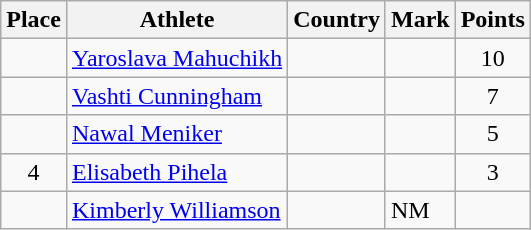<table class="wikitable">
<tr>
<th>Place</th>
<th>Athlete</th>
<th>Country</th>
<th>Mark</th>
<th>Points</th>
</tr>
<tr>
<td align=center></td>
<td><a href='#'>Yaroslava Mahuchikh</a></td>
<td></td>
<td></td>
<td align=center>10</td>
</tr>
<tr>
<td align=center></td>
<td><a href='#'>Vashti Cunningham</a></td>
<td></td>
<td></td>
<td align=center>7</td>
</tr>
<tr>
<td align=center></td>
<td><a href='#'>Nawal Meniker</a></td>
<td></td>
<td></td>
<td align=center>5</td>
</tr>
<tr>
<td align=center>4</td>
<td><a href='#'>Elisabeth Pihela</a></td>
<td></td>
<td></td>
<td align=center>3</td>
</tr>
<tr>
<td align=center></td>
<td><a href='#'>Kimberly Williamson</a></td>
<td></td>
<td>NM</td>
<td align=center></td>
</tr>
</table>
